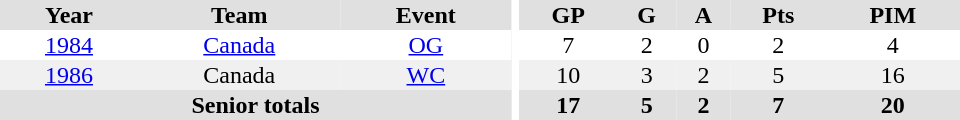<table border="0" cellpadding="1" cellspacing="0" ID="Table3" style="text-align:center; width:40em">
<tr ALIGN="center" bgcolor="#e0e0e0">
<th>Year</th>
<th>Team</th>
<th>Event</th>
<th rowspan="99" bgcolor="#ffffff"></th>
<th>GP</th>
<th>G</th>
<th>A</th>
<th>Pts</th>
<th>PIM</th>
</tr>
<tr>
<td><a href='#'>1984</a></td>
<td><a href='#'>Canada</a></td>
<td><a href='#'>OG</a></td>
<td>7</td>
<td>2</td>
<td>0</td>
<td>2</td>
<td>4</td>
</tr>
<tr bgcolor="#f0f0f0">
<td><a href='#'>1986</a></td>
<td>Canada</td>
<td><a href='#'>WC</a></td>
<td>10</td>
<td>3</td>
<td>2</td>
<td>5</td>
<td>16</td>
</tr>
<tr bgcolor="#e0e0e0">
<th colspan="3">Senior totals</th>
<th>17</th>
<th>5</th>
<th>2</th>
<th>7</th>
<th>20</th>
</tr>
</table>
